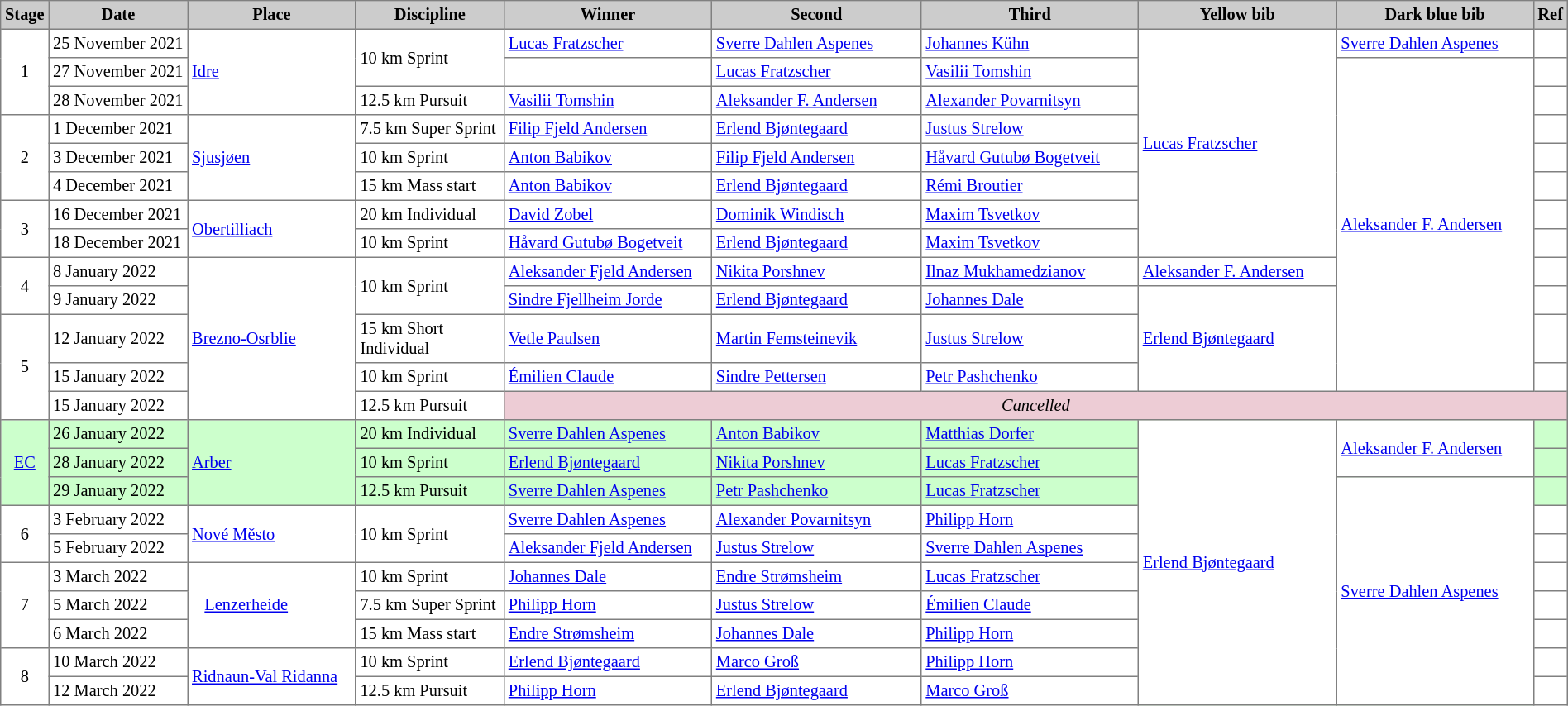<table cellpadding=3 border="1" style="background:#FFFFFF; font-size:85%; border:grey solid 1px; border-collapse:collapse;">
<tr style="background:#CCC; text-align:center;">
<th width="10">Stage</th>
<th width="120">Date</th>
<th width="148">Place</th>
<th width="130">Discipline</th>
<th width="190">Winner</th>
<th width="190">Second</th>
<th width="190">Third</th>
<th width="180">Yellow bib <br> </th>
<th width="180">Dark blue bib  <br> </th>
<th width="8">Ref</th>
</tr>
<tr>
<td rowspan=3 align=center>1</td>
<td>25 November 2021</td>
<td rowspan=3> <a href='#'>Idre</a></td>
<td rowspan=2>10 km Sprint</td>
<td> <a href='#'>Lucas Fratzscher</a></td>
<td> <a href='#'>Sverre Dahlen Aspenes</a></td>
<td> <a href='#'>Johannes Kühn</a></td>
<td rowspan=8> <a href='#'>Lucas Fratzscher</a></td>
<td> <a href='#'>Sverre Dahlen Aspenes</a></td>
<td></td>
</tr>
<tr>
<td>27 November 2021</td>
<td></td>
<td> <a href='#'>Lucas Fratzscher</a></td>
<td> <a href='#'>Vasilii Tomshin</a></td>
<td rowspan=11> <a href='#'>Aleksander F. Andersen</a></td>
<td></td>
</tr>
<tr>
<td>28 November 2021</td>
<td>12.5 km Pursuit</td>
<td> <a href='#'>Vasilii Tomshin</a></td>
<td> <a href='#'>Aleksander F. Andersen</a></td>
<td> <a href='#'>Alexander Povarnitsyn</a></td>
<td></td>
</tr>
<tr>
<td rowspan=3 align=center>2</td>
<td>1 December 2021</td>
<td rowspan=3> <a href='#'>Sjusjøen</a></td>
<td>7.5 km Super Sprint</td>
<td> <a href='#'>Filip Fjeld Andersen</a></td>
<td> <a href='#'>Erlend Bjøntegaard</a></td>
<td> <a href='#'>Justus Strelow</a></td>
<td></td>
</tr>
<tr>
<td>3 December 2021</td>
<td>10 km Sprint</td>
<td> <a href='#'>Anton Babikov</a></td>
<td> <a href='#'>Filip Fjeld Andersen</a></td>
<td> <a href='#'>Håvard Gutubø Bogetveit</a></td>
<td></td>
</tr>
<tr>
<td>4 December 2021</td>
<td>15 km Mass start</td>
<td> <a href='#'>Anton Babikov</a></td>
<td> <a href='#'>Erlend Bjøntegaard</a></td>
<td> <a href='#'>Rémi Broutier</a></td>
<td></td>
</tr>
<tr>
<td rowspan=2 align=center>3</td>
<td>16 December 2021</td>
<td rowspan=2> <a href='#'>Obertilliach</a></td>
<td>20 km Individual</td>
<td> <a href='#'>David Zobel</a></td>
<td> <a href='#'>Dominik Windisch</a></td>
<td> <a href='#'>Maxim Tsvetkov</a></td>
<td></td>
</tr>
<tr>
<td>18 December 2021</td>
<td>10 km Sprint</td>
<td> <a href='#'>Håvard Gutubø Bogetveit</a></td>
<td> <a href='#'>Erlend Bjøntegaard</a></td>
<td> <a href='#'>Maxim Tsvetkov</a></td>
<td></td>
</tr>
<tr>
<td rowspan=2 align=center>4</td>
<td>8 January 2022</td>
<td rowspan=5> <a href='#'>Brezno-Osrblie</a></td>
<td rowspan=2>10 km Sprint</td>
<td> <a href='#'>Aleksander Fjeld Andersen</a></td>
<td> <a href='#'>Nikita Porshnev</a></td>
<td> <a href='#'>Ilnaz Mukhamedzianov</a></td>
<td> <a href='#'>Aleksander F. Andersen</a></td>
<td></td>
</tr>
<tr>
<td>9 January 2022</td>
<td> <a href='#'>Sindre Fjellheim Jorde</a></td>
<td> <a href='#'>Erlend Bjøntegaard</a></td>
<td> <a href='#'>Johannes Dale</a></td>
<td rowspan=3> <a href='#'>Erlend Bjøntegaard</a></td>
<td></td>
</tr>
<tr>
<td rowspan=3 align=center>5</td>
<td>12 January 2022</td>
<td>15 km Short Individual</td>
<td> <a href='#'>Vetle Paulsen</a></td>
<td> <a href='#'>Martin Femsteinevik</a></td>
<td> <a href='#'>Justus Strelow</a></td>
<td></td>
</tr>
<tr>
<td>15 January 2022</td>
<td>10 km Sprint</td>
<td> <a href='#'>Émilien Claude</a></td>
<td> <a href='#'>Sindre Pettersen</a></td>
<td> <a href='#'>Petr Pashchenko</a></td>
<td></td>
</tr>
<tr>
<td>15 January 2022</td>
<td>12.5 km Pursuit</td>
<td colspan=6 bgcolor="EDCCD5" align=center><em>Сancelled</em></td>
</tr>
<tr style="background:#CCFFCC">
<td rowspan=3 align=center><a href='#'>EC</a></td>
<td>26 January 2022</td>
<td rowspan=3> <a href='#'>Arber</a></td>
<td>20 km Individual</td>
<td> <a href='#'>Sverre Dahlen Aspenes</a></td>
<td> <a href='#'>Anton Babikov</a></td>
<td> <a href='#'>Matthias Dorfer</a></td>
<td rowspan=10 style="background:#FFFFFF"> <a href='#'>Erlend Bjøntegaard</a></td>
<td rowspan=2 style="background:#FFFFFF"> <a href='#'>Aleksander F. Andersen</a></td>
<td></td>
</tr>
<tr style="background:#CCFFCC">
<td>28 January 2022</td>
<td>10 km Sprint</td>
<td> <a href='#'>Erlend Bjøntegaard</a></td>
<td> <a href='#'>Nikita Porshnev</a></td>
<td> <a href='#'>Lucas Fratzscher</a></td>
<td></td>
</tr>
<tr style="background:#CCFFCC">
<td>29 January 2022</td>
<td>12.5 km Pursuit</td>
<td> <a href='#'>Sverre Dahlen Aspenes</a></td>
<td> <a href='#'>Petr Pashchenko</a></td>
<td> <a href='#'>Lucas Fratzscher</a></td>
<td rowspan=8 style="background:#FFFFFF"> <a href='#'>Sverre Dahlen Aspenes</a></td>
<td></td>
</tr>
<tr>
<td rowspan=2 align=center>6</td>
<td>3 February 2022</td>
<td rowspan=2> <a href='#'>Nové Město</a></td>
<td rowspan=2>10 km Sprint</td>
<td> <a href='#'>Sverre Dahlen Aspenes</a></td>
<td> <a href='#'>Alexander Povarnitsyn</a></td>
<td> <a href='#'>Philipp Horn</a></td>
<td></td>
</tr>
<tr>
<td>5 February 2022</td>
<td> <a href='#'>Aleksander Fjeld Andersen</a></td>
<td> <a href='#'>Justus Strelow</a></td>
<td> <a href='#'>Sverre Dahlen Aspenes</a></td>
<td></td>
</tr>
<tr>
<td rowspan=3 align=center>7</td>
<td>3 March 2022</td>
<td rowspan=3>   <a href='#'>Lenzerheide</a></td>
<td>10 km Sprint</td>
<td> <a href='#'>Johannes Dale</a></td>
<td> <a href='#'>Endre Strømsheim</a></td>
<td> <a href='#'>Lucas Fratzscher</a></td>
<td></td>
</tr>
<tr>
<td>5 March 2022</td>
<td>7.5 km Super Sprint</td>
<td> <a href='#'>Philipp Horn</a></td>
<td> <a href='#'>Justus Strelow</a></td>
<td> <a href='#'>Émilien Claude</a></td>
<td></td>
</tr>
<tr>
<td>6 March 2022</td>
<td>15 km Mass start</td>
<td> <a href='#'>Endre Strømsheim</a></td>
<td> <a href='#'>Johannes Dale</a></td>
<td> <a href='#'>Philipp Horn</a></td>
<td></td>
</tr>
<tr>
<td rowspan=2 align=center>8</td>
<td>10 March 2022</td>
<td rowspan=2> <a href='#'>Ridnaun-Val Ridanna</a></td>
<td>10 km Sprint</td>
<td> <a href='#'>Erlend Bjøntegaard</a></td>
<td> <a href='#'>Marco Groß</a></td>
<td> <a href='#'>Philipp Horn</a></td>
<td></td>
</tr>
<tr>
<td>12 March 2022</td>
<td>12.5 km Pursuit</td>
<td> <a href='#'>Philipp Horn</a></td>
<td> <a href='#'>Erlend Bjøntegaard</a></td>
<td> <a href='#'>Marco Groß</a></td>
<td></td>
</tr>
</table>
